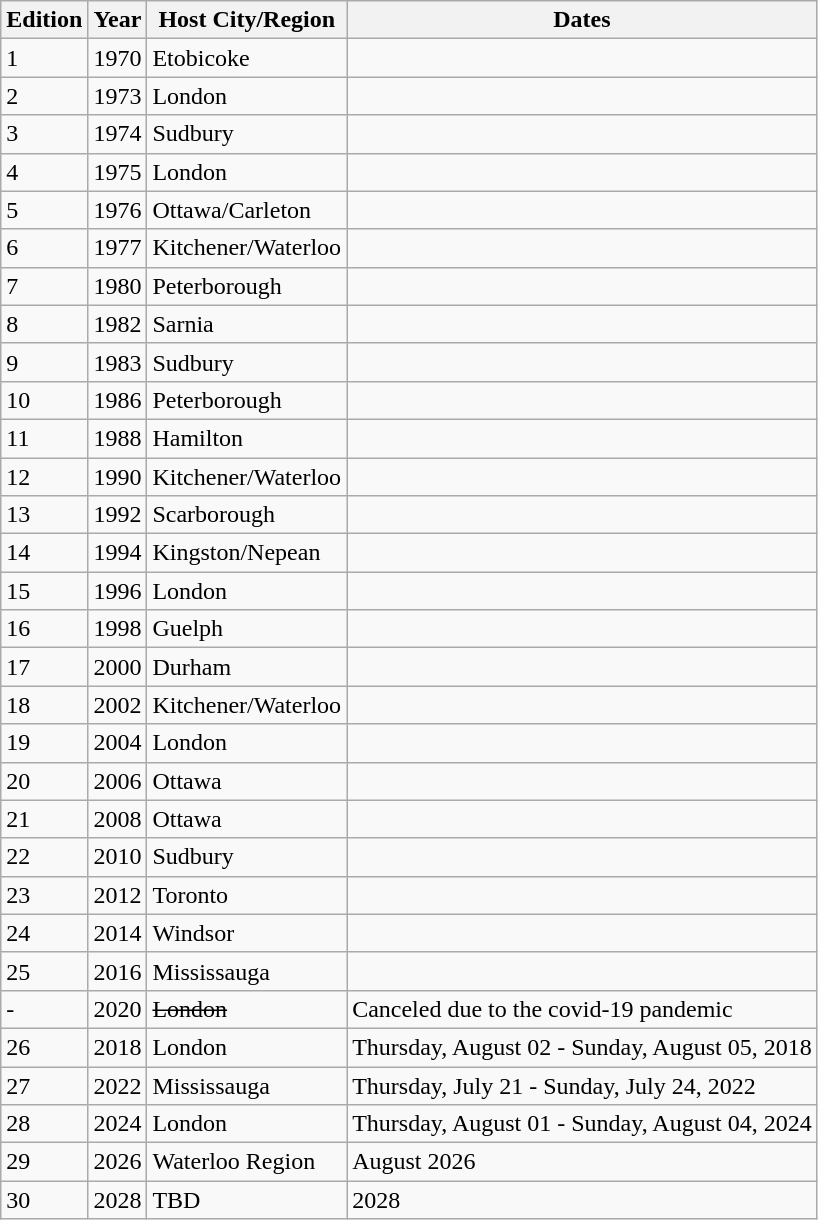<table class="wikitable">
<tr>
<th>Edition</th>
<th>Year</th>
<th>Host City/Region</th>
<th>Dates</th>
</tr>
<tr>
<td>1</td>
<td>1970</td>
<td>Etobicoke</td>
<td></td>
</tr>
<tr>
<td>2</td>
<td>1973</td>
<td>London</td>
<td></td>
</tr>
<tr>
<td>3</td>
<td>1974</td>
<td>Sudbury</td>
<td></td>
</tr>
<tr>
<td>4</td>
<td>1975</td>
<td>London</td>
<td></td>
</tr>
<tr>
<td>5</td>
<td>1976</td>
<td>Ottawa/Carleton</td>
<td></td>
</tr>
<tr>
<td>6</td>
<td>1977</td>
<td>Kitchener/Waterloo</td>
<td></td>
</tr>
<tr>
<td>7</td>
<td>1980</td>
<td>Peterborough</td>
<td></td>
</tr>
<tr>
<td>8</td>
<td>1982</td>
<td>Sarnia</td>
<td></td>
</tr>
<tr>
<td>9</td>
<td>1983</td>
<td>Sudbury</td>
<td></td>
</tr>
<tr>
<td>10</td>
<td>1986</td>
<td>Peterborough</td>
<td></td>
</tr>
<tr>
<td>11</td>
<td>1988</td>
<td>Hamilton</td>
<td></td>
</tr>
<tr>
<td>12</td>
<td>1990</td>
<td>Kitchener/Waterloo</td>
<td></td>
</tr>
<tr>
<td>13</td>
<td>1992</td>
<td>Scarborough</td>
<td></td>
</tr>
<tr>
<td>14</td>
<td>1994</td>
<td>Kingston/Nepean</td>
<td></td>
</tr>
<tr>
<td>15</td>
<td>1996</td>
<td>London</td>
<td></td>
</tr>
<tr>
<td>16</td>
<td>1998</td>
<td>Guelph</td>
<td></td>
</tr>
<tr>
<td>17</td>
<td>2000</td>
<td>Durham</td>
<td></td>
</tr>
<tr>
<td>18</td>
<td>2002</td>
<td>Kitchener/Waterloo</td>
<td></td>
</tr>
<tr>
<td>19</td>
<td>2004</td>
<td>London</td>
<td></td>
</tr>
<tr>
<td>20</td>
<td>2006</td>
<td>Ottawa</td>
<td></td>
</tr>
<tr>
<td>21</td>
<td>2008</td>
<td>Ottawa</td>
<td></td>
</tr>
<tr>
<td>22</td>
<td>2010</td>
<td>Sudbury</td>
<td></td>
</tr>
<tr>
<td>23</td>
<td>2012</td>
<td>Toronto</td>
<td></td>
</tr>
<tr>
<td>24</td>
<td>2014</td>
<td>Windsor</td>
<td></td>
</tr>
<tr>
<td>25</td>
<td>2016</td>
<td>Mississauga</td>
<td></td>
</tr>
<tr>
<td>-</td>
<td>2020</td>
<td><s>London</s></td>
<td>Canceled due to the covid-19 pandemic</td>
</tr>
<tr>
<td>26</td>
<td>2018</td>
<td>London</td>
<td>Thursday, August 02 - Sunday, August 05, 2018</td>
</tr>
<tr>
<td>27</td>
<td>2022</td>
<td>Mississauga</td>
<td>Thursday, July 21 - Sunday, July 24, 2022</td>
</tr>
<tr>
<td>28</td>
<td>2024</td>
<td>London</td>
<td>Thursday, August 01 - Sunday, August 04, 2024</td>
</tr>
<tr>
<td>29</td>
<td>2026</td>
<td>Waterloo Region</td>
<td>August 2026</td>
</tr>
<tr>
<td>30</td>
<td>2028</td>
<td>TBD</td>
<td>2028</td>
</tr>
</table>
